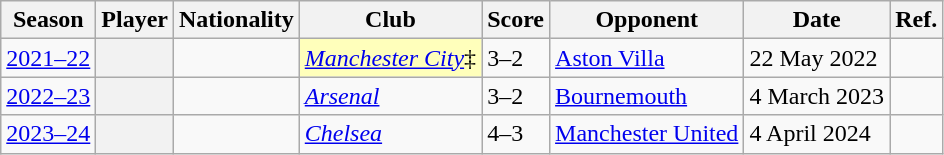<table class="wikitable sortable plainrowheaders">
<tr>
<th scope="col">Season</th>
<th scope="col">Player</th>
<th scope="col">Nationality</th>
<th scope="col">Club</th>
<th>Score</th>
<th>Opponent</th>
<th>Date</th>
<th scope="col" class="unsortable">Ref.</th>
</tr>
<tr>
<td><a href='#'>2021–22</a></td>
<th scope="row"></th>
<td></td>
<td style="background:#ffb"><em><a href='#'>Manchester City</a></em>‡</td>
<td>3–2</td>
<td><a href='#'>Aston Villa</a></td>
<td>22 May 2022</td>
<td style="text-align:center"></td>
</tr>
<tr>
<td><a href='#'>2022–23</a></td>
<th scope="row"></th>
<td></td>
<td><em><a href='#'>Arsenal</a></em></td>
<td>3–2</td>
<td><a href='#'>Bournemouth</a></td>
<td>4 March 2023</td>
<td style="text-align:center"></td>
</tr>
<tr>
<td><a href='#'>2023–24</a></td>
<th scope="row"></th>
<td></td>
<td><em><a href='#'>Chelsea</a></em></td>
<td>4–3</td>
<td><a href='#'>Manchester United</a></td>
<td>4 April 2024</td>
<td style="text-align:center"></td>
</tr>
</table>
